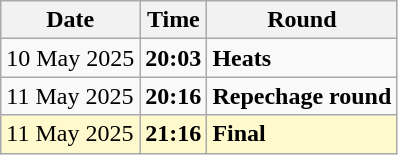<table class="wikitable">
<tr>
<th>Date</th>
<th>Time</th>
<th>Round</th>
</tr>
<tr>
<td>10 May 2025</td>
<td><strong>20:03</strong></td>
<td><strong>Heats</strong></td>
</tr>
<tr>
<td>11 May 2025</td>
<td><strong>20:16</strong></td>
<td><strong>Repechage round</strong></td>
</tr>
<tr style="background:lemonchiffon">
<td>11 May 2025</td>
<td><strong>21:16</strong></td>
<td><strong>Final</strong></td>
</tr>
</table>
